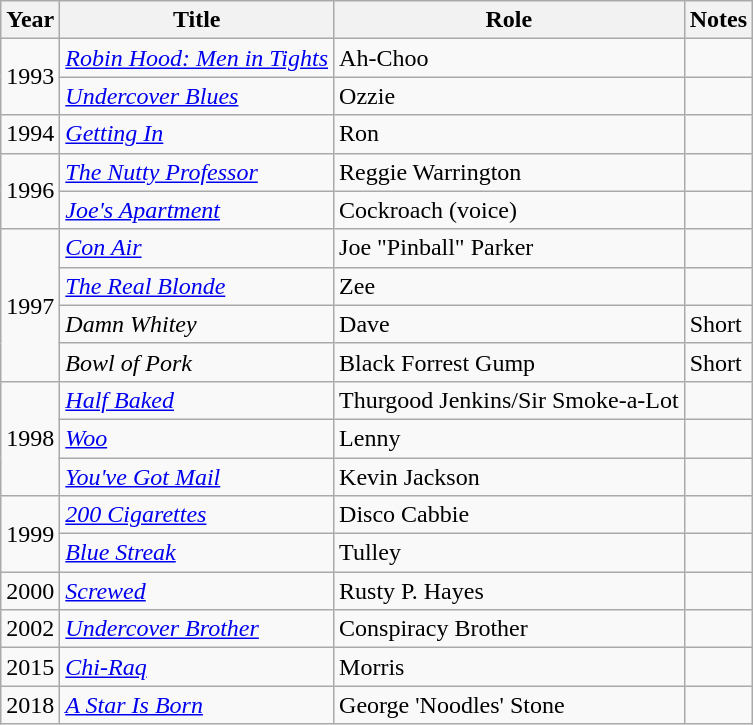<table class="wikitable sortable">
<tr>
<th>Year</th>
<th>Title</th>
<th>Role</th>
<th>Notes</th>
</tr>
<tr>
<td rowspan=2>1993</td>
<td><em><a href='#'>Robin Hood: Men in Tights</a></em></td>
<td>Ah-Choo</td>
<td></td>
</tr>
<tr>
<td><em><a href='#'>Undercover Blues</a></em></td>
<td>Ozzie</td>
<td></td>
</tr>
<tr>
<td>1994</td>
<td><em><a href='#'>Getting In</a></em></td>
<td>Ron</td>
<td></td>
</tr>
<tr>
<td rowspan=2>1996</td>
<td><em><a href='#'>The Nutty Professor</a></em></td>
<td>Reggie Warrington</td>
<td></td>
</tr>
<tr>
<td><em><a href='#'>Joe's Apartment</a></em></td>
<td>Cockroach (voice)</td>
<td></td>
</tr>
<tr>
<td rowspan=4>1997</td>
<td><em><a href='#'>Con Air</a></em></td>
<td>Joe "Pinball" Parker</td>
<td></td>
</tr>
<tr>
<td><em><a href='#'>The Real Blonde</a></em></td>
<td>Zee</td>
<td></td>
</tr>
<tr>
<td><em>Damn Whitey</em></td>
<td>Dave</td>
<td>Short</td>
</tr>
<tr>
<td><em>Bowl of Pork</em></td>
<td>Black Forrest Gump</td>
<td>Short</td>
</tr>
<tr>
<td rowspan=3>1998</td>
<td><em><a href='#'>Half Baked</a></em></td>
<td>Thurgood Jenkins/Sir Smoke-a-Lot</td>
<td></td>
</tr>
<tr>
<td><em><a href='#'>Woo</a></em></td>
<td>Lenny</td>
<td></td>
</tr>
<tr>
<td><em><a href='#'>You've Got Mail</a></em></td>
<td>Kevin Jackson</td>
<td></td>
</tr>
<tr>
<td rowspan=2>1999</td>
<td><em><a href='#'>200 Cigarettes</a></em></td>
<td>Disco Cabbie</td>
<td></td>
</tr>
<tr>
<td><em><a href='#'>Blue Streak</a></em></td>
<td>Tulley</td>
<td></td>
</tr>
<tr>
<td>2000</td>
<td><em><a href='#'>Screwed</a></em></td>
<td>Rusty P. Hayes</td>
<td></td>
</tr>
<tr>
<td>2002</td>
<td><em><a href='#'>Undercover Brother</a></em></td>
<td>Conspiracy Brother</td>
<td></td>
</tr>
<tr>
<td>2015</td>
<td><em><a href='#'>Chi-Raq</a></em></td>
<td>Morris</td>
<td></td>
</tr>
<tr>
<td>2018</td>
<td><em><a href='#'>A Star Is Born</a></em></td>
<td>George 'Noodles' Stone</td>
<td></td>
</tr>
</table>
